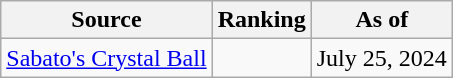<table class="wikitable" style=text-align:center>
<tr>
<th>Source</th>
<th>Ranking</th>
<th>As of</th>
</tr>
<tr>
<td align="left"><a href='#'>Sabato's Crystal Ball</a></td>
<td></td>
<td>July 25, 2024</td>
</tr>
</table>
